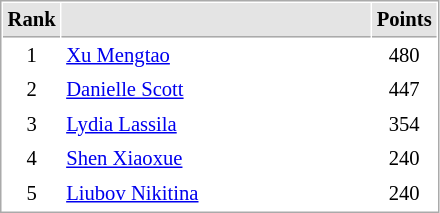<table cellspacing="1" cellpadding="3" style="border:1px solid #aaa; font-size:86%;">
<tr style="background:#e4e4e4;">
<th style="border-bottom:1px solid #aaa; width:10px;">Rank</th>
<th style="border-bottom:1px solid #aaa; width:200px;"></th>
<th style="border-bottom:1px solid #aaa; width:20px;">Points</th>
</tr>
<tr>
<td align=center>1</td>
<td> <a href='#'>Xu Mengtao</a></td>
<td align=center>480</td>
</tr>
<tr>
<td align=center>2</td>
<td> <a href='#'>Danielle Scott</a></td>
<td align=center>447</td>
</tr>
<tr>
<td align=center>3</td>
<td> <a href='#'>Lydia Lassila</a></td>
<td align=center>354</td>
</tr>
<tr>
<td align=center>4</td>
<td> <a href='#'>Shen Xiaoxue</a></td>
<td align=center>240</td>
</tr>
<tr>
<td align=center>5</td>
<td> <a href='#'>Liubov Nikitina</a></td>
<td align=center>240</td>
</tr>
</table>
